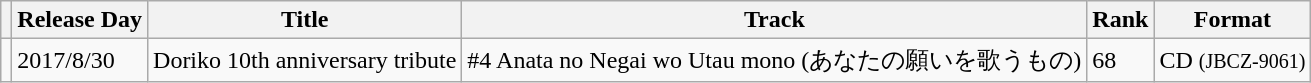<table class="wikitable">
<tr>
<th></th>
<th>Release Day</th>
<th>Title</th>
<th>Track</th>
<th>Rank</th>
<th>Format</th>
</tr>
<tr>
<td></td>
<td>2017/8/30</td>
<td>Doriko 10th anniversary tribute</td>
<td>#4 Anata no Negai wo Utau mono (あなたの願いを歌うもの)</td>
<td>68</td>
<td>CD <small>(JBCZ-9061)</small></td>
</tr>
</table>
